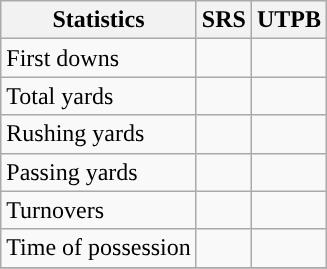<table class="wikitable" style="float: left;">
<tr>
<th>Statistics</th>
<th>SRS</th>
<th>UTPB</th>
</tr>
<tr>
<td>First downs</td>
<td></td>
<td></td>
</tr>
<tr>
<td>Total yards</td>
<td></td>
<td></td>
</tr>
<tr>
<td>Rushing yards</td>
<td></td>
<td></td>
</tr>
<tr>
<td>Passing yards</td>
<td></td>
<td></td>
</tr>
<tr>
<td>Turnovers</td>
<td></td>
<td></td>
</tr>
<tr>
<td>Time of possession</td>
<td></td>
<td></td>
</tr>
<tr>
</tr>
</table>
